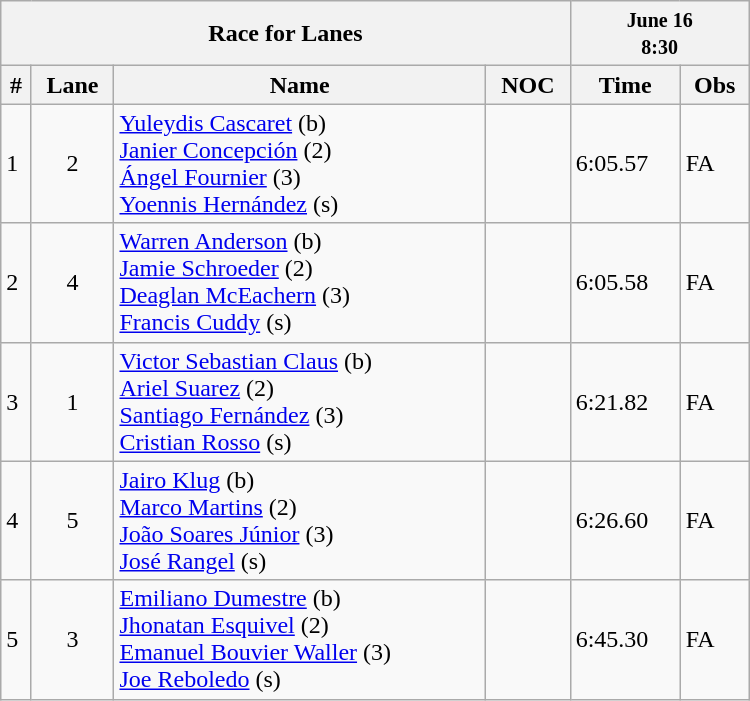<table class="wikitable" width=500>
<tr>
<th colspan=4>Race for Lanes</th>
<th colspan=2><small>June 16<br>8:30</small></th>
</tr>
<tr>
<th>#</th>
<th>Lane</th>
<th>Name</th>
<th>NOC</th>
<th>Time</th>
<th>Obs</th>
</tr>
<tr>
<td>1</td>
<td align=center>2</td>
<td><a href='#'>Yuleydis Cascaret</a> (b)<br><a href='#'>Janier Concepción</a> (2)<br><a href='#'>Ángel Fournier</a> (3)<br><a href='#'>Yoennis Hernández</a> (s)</td>
<td></td>
<td>6:05.57</td>
<td>FA</td>
</tr>
<tr>
<td>2</td>
<td align=center>4</td>
<td><a href='#'>Warren Anderson</a> (b)<br><a href='#'>Jamie Schroeder</a> (2)<br><a href='#'>Deaglan McEachern</a> (3)<br><a href='#'>Francis Cuddy</a> (s)</td>
<td></td>
<td>6:05.58</td>
<td>FA</td>
</tr>
<tr>
<td>3</td>
<td align=center>1</td>
<td><a href='#'>Victor Sebastian Claus</a> (b)<br><a href='#'>Ariel Suarez</a> (2)<br><a href='#'>Santiago Fernández</a> (3)<br><a href='#'>Cristian Rosso</a> (s)</td>
<td></td>
<td>6:21.82</td>
<td>FA</td>
</tr>
<tr>
<td>4</td>
<td align=center>5</td>
<td><a href='#'>Jairo Klug</a> (b)<br><a href='#'>Marco Martins</a> (2)<br><a href='#'>João Soares Júnior</a> (3)<br><a href='#'>José Rangel</a> (s)</td>
<td></td>
<td>6:26.60</td>
<td>FA</td>
</tr>
<tr>
<td>5</td>
<td align=center>3</td>
<td><a href='#'>Emiliano Dumestre</a> (b)<br><a href='#'>Jhonatan Esquivel</a> (2)<br><a href='#'>Emanuel Bouvier Waller</a> (3)<br><a href='#'>Joe Reboledo</a> (s)</td>
<td></td>
<td>6:45.30</td>
<td>FA</td>
</tr>
</table>
